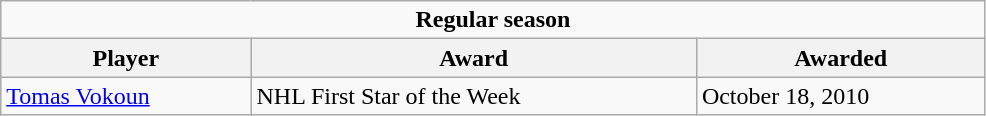<table class="wikitable" width="52%">
<tr>
<td colspan="10" align="center"><strong>Regular season</strong></td>
</tr>
<tr>
<th>Player</th>
<th>Award</th>
<th>Awarded</th>
</tr>
<tr>
<td><a href='#'>Tomas Vokoun</a></td>
<td>NHL First Star of the Week</td>
<td>October 18, 2010</td>
</tr>
</table>
